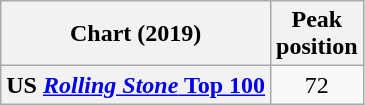<table class="wikitable plainrowheaders" style="text-align:center">
<tr>
<th scope="col">Chart (2019)</th>
<th scope="col">Peak<br>position</th>
</tr>
<tr>
<th scope="row">US <a href='#'><em>Rolling Stone</em> Top 100</a></th>
<td>72</td>
</tr>
</table>
